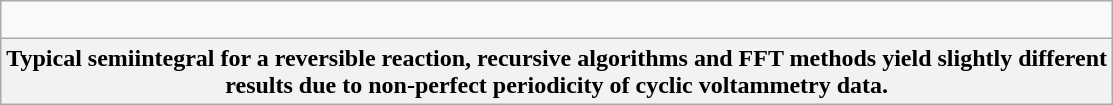<table class="wikitable">
<tr align="center">
<td><br></td>
</tr>
<tr align="center">
<th>Typical semiintegral for a reversible reaction, recursive algorithms and FFT methods yield slightly different<br>results due to non-perfect periodicity of cyclic voltammetry data.</th>
</tr>
</table>
